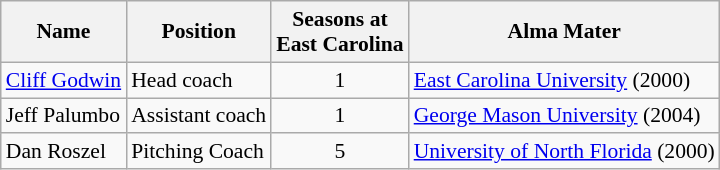<table class="wikitable" border="1" style="font-size:90%;">
<tr>
<th>Name</th>
<th>Position</th>
<th>Seasons at<br>East Carolina</th>
<th>Alma Mater</th>
</tr>
<tr>
<td><a href='#'>Cliff Godwin</a></td>
<td>Head coach</td>
<td align=center>1</td>
<td><a href='#'>East Carolina University</a> (2000)</td>
</tr>
<tr>
<td>Jeff Palumbo</td>
<td>Assistant coach</td>
<td align=center>1</td>
<td><a href='#'>George Mason University</a> (2004)</td>
</tr>
<tr>
<td>Dan Roszel</td>
<td>Pitching Coach</td>
<td align=center>5</td>
<td><a href='#'>University of North Florida</a> (2000)</td>
</tr>
</table>
